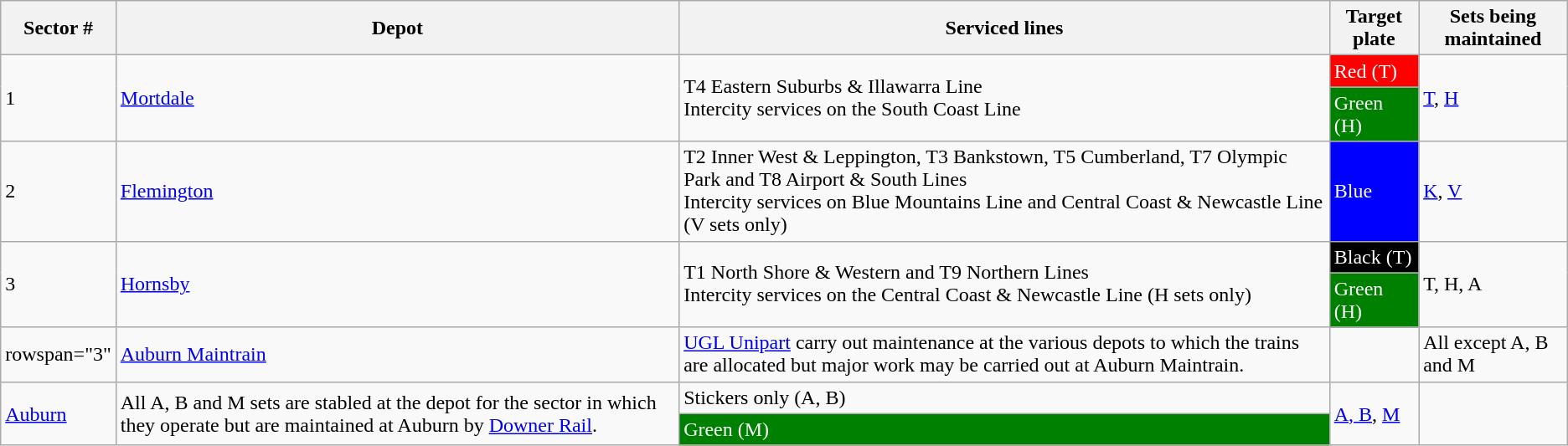<table class="wikitable">
<tr>
<th>Sector #</th>
<th>Depot</th>
<th>Serviced lines</th>
<th>Target plate</th>
<th>Sets being<br>maintained</th>
</tr>
<tr>
<td rowspan="2">1</td>
<td rowspan="2"><a href='#'>Mortdale</a></td>
<td rowspan="2">T4 Eastern Suburbs & Illawarra Line<br>Intercity services on the South Coast Line</td>
<td style="background:red; color:white;">Red (T)</td>
<td rowspan="2"><a href='#'>T</a>, <a href='#'>H</a></td>
</tr>
<tr>
<td style="background:green; color:white;">Green (H)</td>
</tr>
<tr>
<td>2</td>
<td><a href='#'>Flemington</a></td>
<td>T2 Inner West & Leppington, T3 Bankstown, T5 Cumberland, T7 Olympic Park and T8 Airport & South Lines<br>Intercity services on Blue Mountains Line and Central Coast & Newcastle Line (V sets only)</td>
<td style="background:blue; color:white;">Blue</td>
<td><a href='#'>K</a>, <a href='#'>V</a></td>
</tr>
<tr>
<td rowspan="2">3</td>
<td rowspan="2"><a href='#'>Hornsby</a></td>
<td rowspan="2">T1 North Shore & Western and T9 Northern Lines<br>Intercity services on the Central Coast & Newcastle Line (H sets only)</td>
<td style="background:black; color:white;">Black (T)</td>
<td rowspan="2">T, H, A</td>
</tr>
<tr>
<td style="background:green; color:white;">Green (H)</td>
</tr>
<tr>
<td>rowspan="3" </td>
<td><a href='#'>Auburn Maintrain</a></td>
<td><a href='#'>UGL Unipart</a> carry out maintenance at the various depots to which the trains are allocated but major work may be carried out at Auburn Maintrain.</td>
<td></td>
<td>All except A, B and M</td>
</tr>
<tr>
<td rowspan="2"><a href='#'>Auburn</a></td>
<td rowspan="2">All A, B and M sets are stabled at the depot for the sector in which they operate but are maintained at Auburn by <a href='#'>Downer Rail</a>.</td>
<td>Stickers only (A, B)</td>
<td rowspan="2"><a href='#'>A, B</a>, <a href='#'>M</a></td>
</tr>
<tr>
<td style="background:green; color:white;">Green (M)</td>
</tr>
</table>
